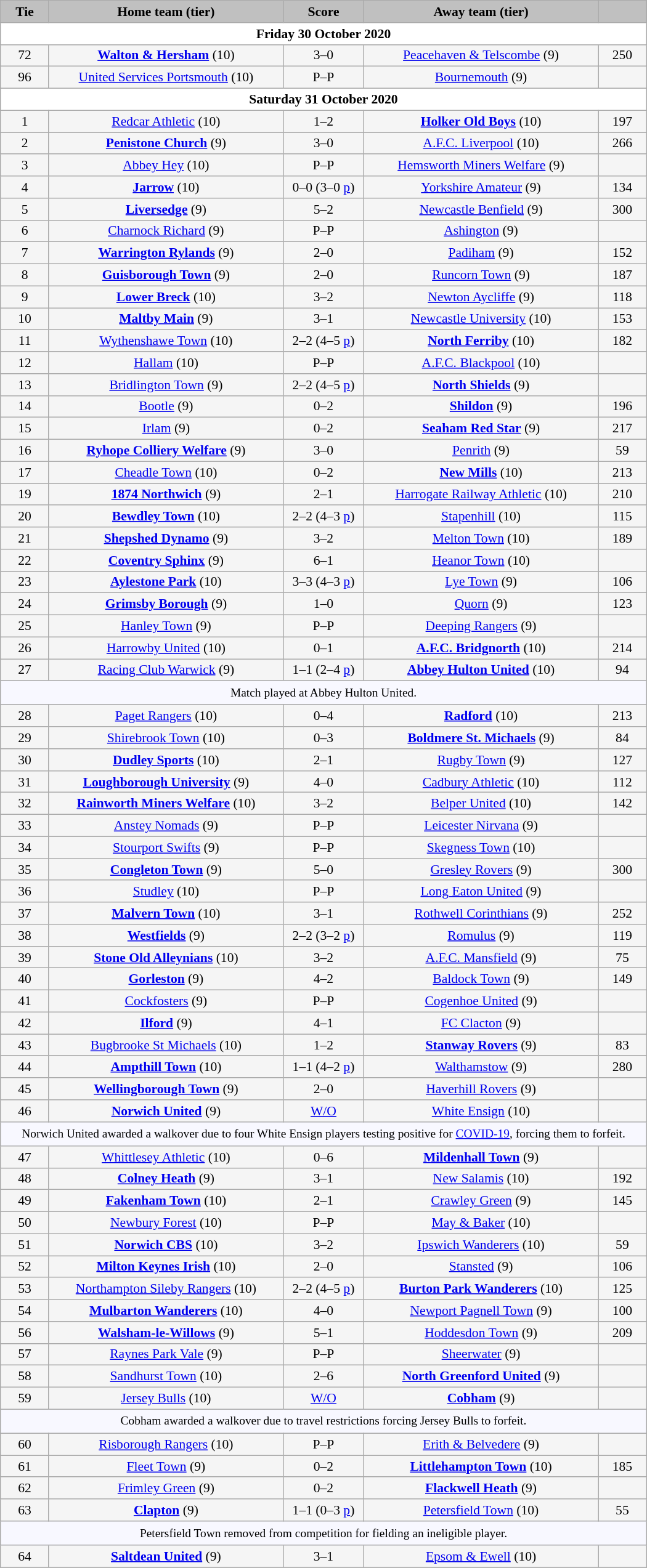<table class="wikitable" style="width: 700px; background:WhiteSmoke; text-align:center; font-size:90%">
<tr>
<td scope="col" style="width:  7.50%; background:silver;"><strong>Tie</strong></td>
<td scope="col" style="width: 36.25%; background:silver;"><strong>Home team (tier)</strong></td>
<td scope="col" style="width: 12.50%; background:silver;"><strong>Score</strong></td>
<td scope="col" style="width: 36.25%; background:silver;"><strong>Away team (tier)</strong></td>
<td scope="col" style="width:  7.50%; background:silver;"><strong></strong></td>
</tr>
<tr>
<td colspan="5" style= background:White><strong>Friday 30 October 2020</strong></td>
</tr>
<tr>
<td>72</td>
<td><strong><a href='#'>Walton & Hersham</a></strong> (10)</td>
<td>3–0</td>
<td><a href='#'>Peacehaven & Telscombe</a> (9)</td>
<td>250</td>
</tr>
<tr>
<td>96</td>
<td><a href='#'>United Services Portsmouth</a> (10)</td>
<td>P–P</td>
<td><a href='#'>Bournemouth</a> (9)</td>
<td></td>
</tr>
<tr>
<td colspan="5" style= background:White><strong>Saturday 31 October 2020</strong></td>
</tr>
<tr>
<td>1</td>
<td><a href='#'>Redcar Athletic</a> (10)</td>
<td>1–2</td>
<td><strong><a href='#'>Holker Old Boys</a></strong> (10)</td>
<td>197</td>
</tr>
<tr>
<td>2</td>
<td><strong><a href='#'>Penistone Church</a></strong> (9)</td>
<td>3–0</td>
<td><a href='#'>A.F.C. Liverpool</a> (10)</td>
<td>266</td>
</tr>
<tr>
<td>3</td>
<td><a href='#'>Abbey Hey</a> (10)</td>
<td>P–P</td>
<td><a href='#'>Hemsworth Miners Welfare</a> (9)</td>
<td></td>
</tr>
<tr>
<td>4</td>
<td><strong><a href='#'>Jarrow</a></strong> (10)</td>
<td>0–0 (3–0 <a href='#'>p</a>)</td>
<td><a href='#'>Yorkshire Amateur</a> (9)</td>
<td>134</td>
</tr>
<tr>
<td>5</td>
<td><strong><a href='#'>Liversedge</a></strong> (9)</td>
<td>5–2</td>
<td><a href='#'>Newcastle Benfield</a> (9)</td>
<td>300</td>
</tr>
<tr>
<td>6</td>
<td><a href='#'>Charnock Richard</a> (9)</td>
<td>P–P</td>
<td><a href='#'>Ashington</a> (9)</td>
<td></td>
</tr>
<tr>
<td>7</td>
<td><strong><a href='#'>Warrington Rylands</a></strong> (9)</td>
<td>2–0</td>
<td><a href='#'>Padiham</a> (9)</td>
<td>152</td>
</tr>
<tr>
<td>8</td>
<td><strong><a href='#'>Guisborough Town</a></strong> (9)</td>
<td>2–0</td>
<td><a href='#'>Runcorn Town</a> (9)</td>
<td>187</td>
</tr>
<tr>
<td>9</td>
<td><strong><a href='#'>Lower Breck</a></strong> (10)</td>
<td>3–2</td>
<td><a href='#'>Newton Aycliffe</a> (9)</td>
<td>118</td>
</tr>
<tr>
<td>10</td>
<td><strong><a href='#'>Maltby Main</a></strong> (9)</td>
<td>3–1</td>
<td><a href='#'>Newcastle University</a> (10)</td>
<td>153</td>
</tr>
<tr>
<td>11</td>
<td><a href='#'>Wythenshawe Town</a> (10)</td>
<td>2–2 (4–5 <a href='#'>p</a>)</td>
<td><strong><a href='#'>North Ferriby</a></strong> (10)</td>
<td>182</td>
</tr>
<tr>
<td>12</td>
<td><a href='#'>Hallam</a> (10)</td>
<td>P–P</td>
<td><a href='#'>A.F.C. Blackpool</a> (10)</td>
<td></td>
</tr>
<tr>
<td>13</td>
<td><a href='#'>Bridlington Town</a> (9)</td>
<td>2–2 (4–5 <a href='#'>p</a>)</td>
<td><strong><a href='#'>North Shields</a></strong> (9)</td>
<td></td>
</tr>
<tr>
<td>14</td>
<td><a href='#'>Bootle</a> (9)</td>
<td>0–2</td>
<td><strong><a href='#'>Shildon</a></strong> (9)</td>
<td>196</td>
</tr>
<tr>
<td>15</td>
<td><a href='#'>Irlam</a> (9)</td>
<td>0–2</td>
<td><strong><a href='#'>Seaham Red Star</a></strong> (9)</td>
<td>217</td>
</tr>
<tr>
<td>16</td>
<td><strong><a href='#'>Ryhope Colliery Welfare</a></strong> (9)</td>
<td>3–0</td>
<td><a href='#'>Penrith</a> (9)</td>
<td>59</td>
</tr>
<tr>
<td>17</td>
<td><a href='#'>Cheadle Town</a> (10)</td>
<td>0–2</td>
<td><strong><a href='#'>New Mills</a></strong> (10)</td>
<td>213</td>
</tr>
<tr>
<td>19</td>
<td><strong><a href='#'>1874 Northwich</a></strong> (9)</td>
<td>2–1</td>
<td><a href='#'>Harrogate Railway Athletic</a> (10)</td>
<td>210</td>
</tr>
<tr>
<td>20</td>
<td><strong><a href='#'>Bewdley Town</a></strong> (10)</td>
<td>2–2 (4–3 <a href='#'>p</a>)</td>
<td><a href='#'>Stapenhill</a> (10)</td>
<td>115</td>
</tr>
<tr>
<td>21</td>
<td><strong><a href='#'>Shepshed Dynamo</a></strong> (9)</td>
<td>3–2</td>
<td><a href='#'>Melton Town</a> (10)</td>
<td>189</td>
</tr>
<tr>
<td>22</td>
<td><strong><a href='#'>Coventry Sphinx</a></strong> (9)</td>
<td>6–1</td>
<td><a href='#'>Heanor Town</a> (10)</td>
<td></td>
</tr>
<tr>
<td>23</td>
<td><strong><a href='#'>Aylestone Park</a></strong> (10)</td>
<td>3–3 (4–3 <a href='#'>p</a>)</td>
<td><a href='#'>Lye Town</a> (9)</td>
<td>106</td>
</tr>
<tr>
<td>24</td>
<td><strong><a href='#'>Grimsby Borough</a></strong> (9)</td>
<td>1–0</td>
<td><a href='#'>Quorn</a> (9)</td>
<td>123</td>
</tr>
<tr>
<td>25</td>
<td><a href='#'>Hanley Town</a> (9)</td>
<td>P–P</td>
<td><a href='#'>Deeping Rangers</a> (9)</td>
<td></td>
</tr>
<tr>
<td>26</td>
<td><a href='#'>Harrowby United</a> (10)</td>
<td>0–1</td>
<td><strong><a href='#'>A.F.C. Bridgnorth</a></strong> (10)</td>
<td>214</td>
</tr>
<tr>
<td>27</td>
<td><a href='#'>Racing Club Warwick</a> (9)</td>
<td>1–1 (2–4 <a href='#'>p</a>)</td>
<td><strong><a href='#'>Abbey Hulton United</a></strong> (10)</td>
<td>94</td>
</tr>
<tr>
<td colspan="5" style="background:GhostWhite; height:20px; text-align:center; font-size:90%">Match played at Abbey Hulton United.</td>
</tr>
<tr>
<td>28</td>
<td><a href='#'>Paget Rangers</a> (10)</td>
<td>0–4</td>
<td><strong><a href='#'>Radford</a></strong> (10)</td>
<td>213</td>
</tr>
<tr>
<td>29</td>
<td><a href='#'>Shirebrook Town</a> (10)</td>
<td>0–3</td>
<td><strong><a href='#'>Boldmere St. Michaels</a></strong> (9)</td>
<td>84</td>
</tr>
<tr>
<td>30</td>
<td><strong><a href='#'>Dudley Sports</a></strong> (10)</td>
<td>2–1</td>
<td><a href='#'>Rugby Town</a> (9)</td>
<td>127</td>
</tr>
<tr>
<td>31</td>
<td><strong><a href='#'>Loughborough University</a></strong> (9)</td>
<td>4–0</td>
<td><a href='#'>Cadbury Athletic</a> (10)</td>
<td>112</td>
</tr>
<tr>
<td>32</td>
<td><strong><a href='#'>Rainworth Miners Welfare</a></strong> (10)</td>
<td>3–2</td>
<td><a href='#'>Belper United</a> (10)</td>
<td>142</td>
</tr>
<tr>
<td>33</td>
<td><a href='#'>Anstey Nomads</a> (9)</td>
<td>P–P</td>
<td><a href='#'>Leicester Nirvana</a> (9)</td>
<td></td>
</tr>
<tr>
<td>34</td>
<td><a href='#'>Stourport Swifts</a> (9)</td>
<td>P–P</td>
<td><a href='#'>Skegness Town</a> (10)</td>
<td></td>
</tr>
<tr>
<td>35</td>
<td><strong><a href='#'>Congleton Town</a></strong> (9)</td>
<td>5–0</td>
<td><a href='#'>Gresley Rovers</a> (9)</td>
<td>300</td>
</tr>
<tr>
<td>36</td>
<td><a href='#'>Studley</a> (10)</td>
<td>P–P</td>
<td><a href='#'>Long Eaton United</a> (9)</td>
<td></td>
</tr>
<tr>
<td>37</td>
<td><strong><a href='#'>Malvern Town</a></strong> (10)</td>
<td>3–1</td>
<td><a href='#'>Rothwell Corinthians</a> (9)</td>
<td>252</td>
</tr>
<tr>
<td>38</td>
<td><strong><a href='#'>Westfields</a></strong> (9)</td>
<td>2–2 (3–2 <a href='#'>p</a>)</td>
<td><a href='#'>Romulus</a> (9)</td>
<td>119</td>
</tr>
<tr>
<td>39</td>
<td><strong><a href='#'>Stone Old Alleynians</a></strong> (10)</td>
<td>3–2</td>
<td><a href='#'>A.F.C. Mansfield</a> (9)</td>
<td>75</td>
</tr>
<tr>
<td>40</td>
<td><strong><a href='#'>Gorleston</a></strong> (9)</td>
<td>4–2</td>
<td><a href='#'>Baldock Town</a> (9)</td>
<td>149</td>
</tr>
<tr>
<td>41</td>
<td><a href='#'>Cockfosters</a> (9)</td>
<td>P–P</td>
<td><a href='#'>Cogenhoe United</a> (9)</td>
<td></td>
</tr>
<tr>
<td>42</td>
<td><strong><a href='#'>Ilford</a></strong> (9)</td>
<td>4–1</td>
<td><a href='#'>FC Clacton</a> (9)</td>
<td></td>
</tr>
<tr>
<td>43</td>
<td><a href='#'>Bugbrooke St Michaels</a> (10)</td>
<td>1–2</td>
<td><strong><a href='#'>Stanway Rovers</a></strong> (9)</td>
<td>83</td>
</tr>
<tr>
<td>44</td>
<td><strong><a href='#'>Ampthill Town</a></strong> (10)</td>
<td>1–1 (4–2 <a href='#'>p</a>)</td>
<td><a href='#'>Walthamstow</a> (9)</td>
<td>280</td>
</tr>
<tr>
<td>45</td>
<td><strong><a href='#'>Wellingborough Town</a></strong> (9)</td>
<td>2–0</td>
<td><a href='#'>Haverhill Rovers</a> (9)</td>
<td></td>
</tr>
<tr>
<td>46</td>
<td><strong><a href='#'>Norwich United</a></strong> (9)</td>
<td><a href='#'>W/O</a></td>
<td><a href='#'>White Ensign</a> (10)</td>
<td></td>
</tr>
<tr>
<td colspan="5" style="background:GhostWhite; height:20px; text-align:center; font-size:90%">Norwich United awarded a walkover due to four White Ensign players testing positive for <a href='#'>COVID-19</a>, forcing them to forfeit.</td>
</tr>
<tr>
<td>47</td>
<td><a href='#'>Whittlesey Athletic</a> (10)</td>
<td>0–6</td>
<td><strong><a href='#'>Mildenhall Town</a></strong> (9)</td>
<td></td>
</tr>
<tr>
<td>48</td>
<td><strong><a href='#'>Colney Heath</a></strong> (9)</td>
<td>3–1</td>
<td><a href='#'>New Salamis</a> (10)</td>
<td>192</td>
</tr>
<tr>
<td>49</td>
<td><strong><a href='#'>Fakenham Town</a></strong> (10)</td>
<td>2–1</td>
<td><a href='#'>Crawley Green</a> (9)</td>
<td>145</td>
</tr>
<tr>
<td>50</td>
<td><a href='#'>Newbury Forest</a> (10)</td>
<td>P–P</td>
<td><a href='#'>May & Baker</a> (10)</td>
<td></td>
</tr>
<tr>
<td>51</td>
<td><strong><a href='#'>Norwich CBS</a></strong> (10)</td>
<td>3–2</td>
<td><a href='#'>Ipswich Wanderers</a> (10)</td>
<td>59</td>
</tr>
<tr>
<td>52</td>
<td><strong><a href='#'>Milton Keynes Irish</a></strong> (10)</td>
<td>2–0</td>
<td><a href='#'>Stansted</a> (9)</td>
<td>106</td>
</tr>
<tr>
<td>53</td>
<td><a href='#'>Northampton Sileby Rangers</a> (10)</td>
<td>2–2 (4–5 <a href='#'>p</a>)</td>
<td><strong><a href='#'>Burton Park Wanderers</a></strong> (10)</td>
<td>125</td>
</tr>
<tr>
<td>54</td>
<td><strong><a href='#'>Mulbarton Wanderers</a></strong> (10)</td>
<td>4–0</td>
<td><a href='#'>Newport Pagnell Town</a> (9)</td>
<td>100</td>
</tr>
<tr>
<td>56</td>
<td><strong><a href='#'>Walsham-le-Willows</a></strong> (9)</td>
<td>5–1</td>
<td><a href='#'>Hoddesdon Town</a> (9)</td>
<td>209</td>
</tr>
<tr>
<td>57</td>
<td><a href='#'>Raynes Park Vale</a> (9)</td>
<td>P–P</td>
<td><a href='#'>Sheerwater</a> (9)</td>
<td></td>
</tr>
<tr>
<td>58</td>
<td><a href='#'>Sandhurst Town</a> (10)</td>
<td>2–6</td>
<td><strong><a href='#'>North Greenford United</a></strong> (9)</td>
<td></td>
</tr>
<tr>
<td>59</td>
<td><a href='#'>Jersey Bulls</a> (10)</td>
<td><a href='#'>W/O</a></td>
<td><strong><a href='#'>Cobham</a></strong> (9)</td>
<td></td>
</tr>
<tr>
<td colspan="5" style="background:GhostWhite; height:20px; text-align:center; font-size:90%">Cobham awarded a walkover due to travel restrictions forcing Jersey Bulls to forfeit.</td>
</tr>
<tr>
<td>60</td>
<td><a href='#'>Risborough Rangers</a> (10)</td>
<td>P–P</td>
<td><a href='#'>Erith & Belvedere</a> (9)</td>
<td></td>
</tr>
<tr>
<td>61</td>
<td><a href='#'>Fleet Town</a> (9)</td>
<td>0–2</td>
<td><strong><a href='#'>Littlehampton Town</a></strong> (10)</td>
<td>185</td>
</tr>
<tr>
<td>62</td>
<td><a href='#'>Frimley Green</a> (9)</td>
<td>0–2</td>
<td><strong><a href='#'>Flackwell Heath</a></strong> (9)</td>
<td></td>
</tr>
<tr>
<td>63</td>
<td><strong><a href='#'>Clapton</a></strong> (9)</td>
<td>1–1 (0–3 <a href='#'>p</a>)</td>
<td><a href='#'>Petersfield Town</a> (10)</td>
<td>55</td>
</tr>
<tr>
<td colspan="5" style="background:GhostWhite; height:20px; text-align:center; font-size:90%">Petersfield Town removed from competition for fielding an ineligible player.</td>
</tr>
<tr>
<td>64</td>
<td><strong><a href='#'>Saltdean United</a></strong> (9)</td>
<td>3–1</td>
<td><a href='#'>Epsom & Ewell</a> (10)</td>
<td></td>
</tr>
<tr>
</tr>
</table>
